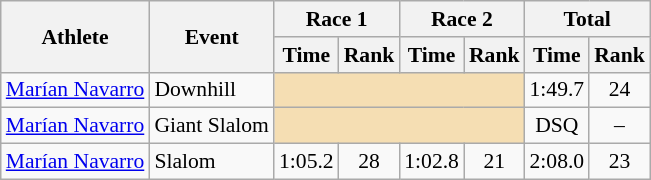<table class="wikitable" style="font-size:90%">
<tr>
<th rowspan="2">Athlete</th>
<th rowspan="2">Event</th>
<th colspan="2">Race 1</th>
<th colspan="2">Race 2</th>
<th colspan="2">Total</th>
</tr>
<tr>
<th>Time</th>
<th>Rank</th>
<th>Time</th>
<th>Rank</th>
<th>Time</th>
<th>Rank</th>
</tr>
<tr>
<td><a href='#'>Marían Navarro</a></td>
<td>Downhill</td>
<td colspan="4" bgcolor="wheat"></td>
<td align="center">1:49.7</td>
<td align="center">24</td>
</tr>
<tr>
<td><a href='#'>Marían Navarro</a></td>
<td>Giant Slalom</td>
<td colspan="4" bgcolor="wheat"></td>
<td align="center">DSQ</td>
<td align="center">–</td>
</tr>
<tr>
<td><a href='#'>Marían Navarro</a></td>
<td>Slalom</td>
<td align="center">1:05.2</td>
<td align="center">28</td>
<td align="center">1:02.8</td>
<td align="center">21</td>
<td align="center">2:08.0</td>
<td align="center">23</td>
</tr>
</table>
